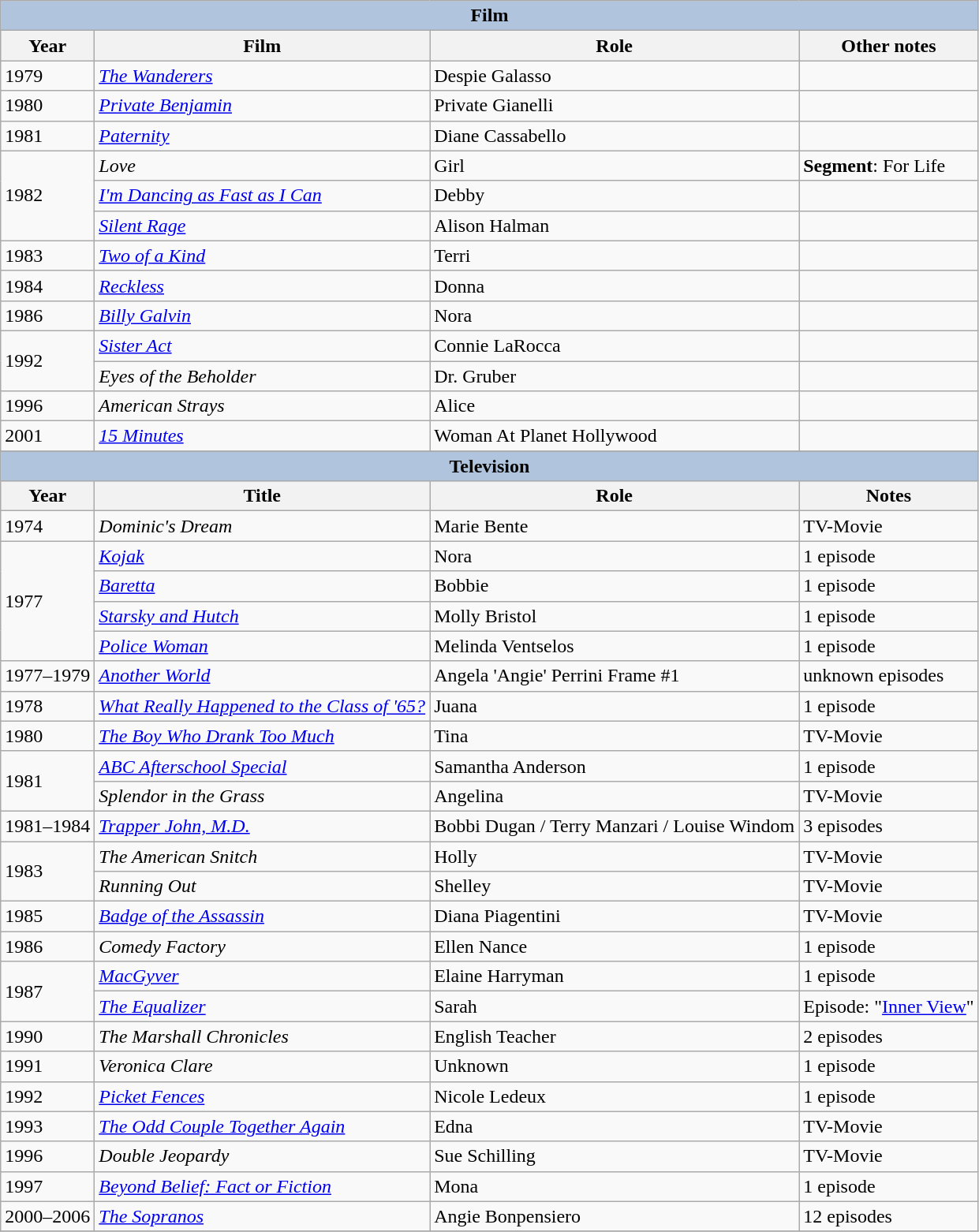<table class="wikitable">
<tr>
<th colspan="4" style="background: LightSteelBlue;">Film</th>
</tr>
<tr>
<th>Year</th>
<th>Film</th>
<th>Role</th>
<th>Other notes</th>
</tr>
<tr>
<td>1979</td>
<td><em><a href='#'>The Wanderers</a></em></td>
<td>Despie Galasso</td>
<td></td>
</tr>
<tr>
<td>1980</td>
<td><em><a href='#'>Private Benjamin</a></em></td>
<td>Private Gianelli</td>
<td></td>
</tr>
<tr>
<td>1981</td>
<td><em><a href='#'>Paternity</a></em></td>
<td>Diane Cassabello</td>
<td></td>
</tr>
<tr>
<td rowspan="3">1982</td>
<td><em>Love</em></td>
<td>Girl</td>
<td><strong>Segment</strong>: For Life</td>
</tr>
<tr>
<td><em><a href='#'>I'm Dancing as Fast as I Can</a></em></td>
<td>Debby</td>
<td></td>
</tr>
<tr>
<td><em><a href='#'>Silent Rage</a></em></td>
<td>Alison Halman</td>
<td></td>
</tr>
<tr>
<td>1983</td>
<td><em><a href='#'>Two of a Kind</a></em></td>
<td>Terri</td>
<td></td>
</tr>
<tr>
<td>1984</td>
<td><em><a href='#'>Reckless</a></em></td>
<td>Donna</td>
<td></td>
</tr>
<tr>
<td>1986</td>
<td><em><a href='#'>Billy Galvin</a></em></td>
<td>Nora</td>
<td></td>
</tr>
<tr>
<td rowspan="2">1992</td>
<td><em><a href='#'>Sister Act</a></em></td>
<td>Connie LaRocca</td>
<td></td>
</tr>
<tr>
<td><em>Eyes of the Beholder</em></td>
<td>Dr. Gruber</td>
<td></td>
</tr>
<tr>
<td>1996</td>
<td><em>American Strays</em></td>
<td>Alice</td>
<td></td>
</tr>
<tr>
<td>2001</td>
<td><em><a href='#'>15 Minutes</a></em></td>
<td>Woman At Planet Hollywood</td>
<td></td>
</tr>
<tr>
</tr>
<tr>
<th colspan="4" style="background: LightSteelBlue;">Television</th>
</tr>
<tr>
<th>Year</th>
<th>Title</th>
<th>Role</th>
<th>Notes</th>
</tr>
<tr>
<td>1974</td>
<td><em>Dominic's Dream</em></td>
<td>Marie Bente</td>
<td>TV-Movie</td>
</tr>
<tr>
<td rowspan="4">1977</td>
<td><em><a href='#'>Kojak</a></em></td>
<td>Nora</td>
<td>1 episode</td>
</tr>
<tr>
<td><em><a href='#'>Baretta</a></em></td>
<td>Bobbie</td>
<td>1 episode</td>
</tr>
<tr>
<td><em><a href='#'>Starsky and Hutch</a></em></td>
<td>Molly Bristol</td>
<td>1 episode</td>
</tr>
<tr>
<td><em><a href='#'>Police Woman</a></em></td>
<td>Melinda Ventselos</td>
<td>1 episode</td>
</tr>
<tr>
<td>1977–1979</td>
<td><em><a href='#'>Another World</a></em></td>
<td>Angela 'Angie' Perrini Frame #1</td>
<td>unknown episodes</td>
</tr>
<tr>
<td>1978</td>
<td><em><a href='#'>What Really Happened to the Class of '65?</a></em></td>
<td>Juana</td>
<td>1 episode</td>
</tr>
<tr>
<td>1980</td>
<td><em><a href='#'>The Boy Who Drank Too Much</a></em></td>
<td>Tina</td>
<td>TV-Movie</td>
</tr>
<tr>
<td rowspan="2">1981</td>
<td><em><a href='#'>ABC Afterschool Special</a></em></td>
<td>Samantha Anderson</td>
<td>1 episode</td>
</tr>
<tr>
<td><em>Splendor in the Grass</em></td>
<td>Angelina</td>
<td>TV-Movie</td>
</tr>
<tr>
<td>1981–1984</td>
<td><em><a href='#'>Trapper John, M.D.</a></em></td>
<td>Bobbi Dugan / Terry Manzari / Louise Windom</td>
<td>3 episodes</td>
</tr>
<tr>
<td rowspan="2">1983</td>
<td><em>The American Snitch</em></td>
<td>Holly</td>
<td>TV-Movie</td>
</tr>
<tr>
<td><em>Running Out</em></td>
<td>Shelley</td>
<td>TV-Movie</td>
</tr>
<tr>
<td>1985</td>
<td><em><a href='#'>Badge of the Assassin</a></em></td>
<td>Diana Piagentini</td>
<td>TV-Movie</td>
</tr>
<tr>
<td>1986</td>
<td><em>Comedy Factory</em></td>
<td>Ellen Nance</td>
<td>1 episode</td>
</tr>
<tr>
<td rowspan="2">1987</td>
<td><em><a href='#'>MacGyver</a></em></td>
<td>Elaine Harryman</td>
<td>1 episode</td>
</tr>
<tr>
<td><em><a href='#'>The Equalizer</a></em></td>
<td>Sarah</td>
<td>Episode: "<a href='#'>Inner View</a>"</td>
</tr>
<tr>
<td>1990</td>
<td><em>The Marshall Chronicles</em></td>
<td>English Teacher</td>
<td>2 episodes</td>
</tr>
<tr>
<td>1991</td>
<td><em>Veronica Clare</em></td>
<td>Unknown</td>
<td>1 episode</td>
</tr>
<tr>
<td>1992</td>
<td><em><a href='#'>Picket Fences</a></em></td>
<td>Nicole Ledeux</td>
<td>1 episode</td>
</tr>
<tr>
<td>1993</td>
<td><em><a href='#'>The Odd Couple Together Again</a></em></td>
<td>Edna</td>
<td>TV-Movie</td>
</tr>
<tr>
<td>1996</td>
<td><em>Double Jeopardy</em></td>
<td>Sue Schilling</td>
<td>TV-Movie</td>
</tr>
<tr>
<td>1997</td>
<td><em><a href='#'>Beyond Belief: Fact or Fiction</a></em></td>
<td>Mona</td>
<td>1 episode</td>
</tr>
<tr>
<td>2000–2006</td>
<td><em><a href='#'>The Sopranos</a></em></td>
<td>Angie Bonpensiero</td>
<td>12 episodes</td>
</tr>
<tr>
</tr>
</table>
